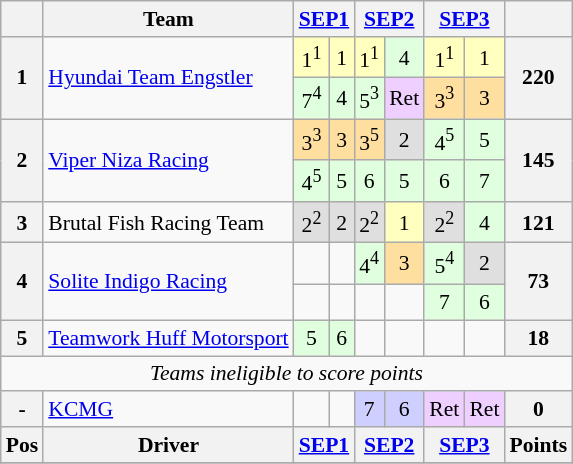<table align=left| class="wikitable" style="font-size: 90%; text-align: center;">
<tr valign="top">
<th valign="middle"></th>
<th valign="middle">Team</th>
<th colspan="2"><a href='#'>SEP1</a></th>
<th colspan="2"><a href='#'>SEP2</a></th>
<th colspan="2"><a href='#'>SEP3</a></th>
<th valign="middle"></th>
</tr>
<tr>
<th rowspan="2">1</th>
<td rowspan="2" align=left> <a href='#'>Hyundai Team Engstler</a></td>
<td style="background:#ffffbf;">1<sup>1</sup></td>
<td style="background:#ffffbf;">1</td>
<td style="background:#ffffbf;">1<sup>1</sup></td>
<td style="background:#dfffdf;">4</td>
<td style="background:#ffffbf;">1<sup>1</sup></td>
<td style="background:#ffffbf;">1</td>
<th rowspan="2">220</th>
</tr>
<tr>
<td style="background:#dfffdf;">7<sup>4</sup></td>
<td style="background:#dfffdf;">4</td>
<td style="background:#dfffdf;">5<sup>3</sup></td>
<td style="background:#efcfff;">Ret</td>
<td style="background:#ffdf9f;">3<sup>3</sup></td>
<td style="background:#ffdf9f;">3</td>
</tr>
<tr>
<th rowspan="2">2</th>
<td rowspan="2" align=left> <a href='#'>Viper Niza Racing</a></td>
<td style="background:#ffdf9f;">3<sup>3</sup></td>
<td style="background:#ffdf9f;">3</td>
<td style="background:#ffdf9f;">3<sup>5</sup></td>
<td style="background:#dfdfdf;">2</td>
<td style="background:#dfffdf;">4<sup>5</sup></td>
<td style="background:#dfffdf;">5</td>
<th rowspan="2">145</th>
</tr>
<tr>
<td style="background:#dfffdf;">4<sup>5</sup></td>
<td style="background:#dfffdf;">5</td>
<td style="background:#dfffdf;">6</td>
<td style="background:#dfffdf;">5</td>
<td style="background:#dfffdf;">6</td>
<td style="background:#dfffdf;">7</td>
</tr>
<tr>
<th>3</th>
<td align=left> Brutal Fish Racing Team</td>
<td style="background:#dfdfdf;">2<sup>2</sup></td>
<td style="background:#dfdfdf;">2</td>
<td style="background:#dfdfdf;">2<sup>2</sup></td>
<td style="background:#ffffbf;">1</td>
<td style="background:#dfdfdf;">2<sup>2</sup></td>
<td style="background:#dfffdf;">4</td>
<th>121</th>
</tr>
<tr>
<th rowspan="2">4</th>
<td rowspan="2" align=left> <a href='#'>Solite Indigo Racing</a></td>
<td></td>
<td></td>
<td style="background:#dfffdf;">4<sup>4</sup></td>
<td style="background:#ffdf9f;">3</td>
<td style="background:#dfffdf;">5<sup>4</sup></td>
<td style="background:#dfdfdf;">2</td>
<th rowspan="2">73</th>
</tr>
<tr>
<td></td>
<td></td>
<td></td>
<td></td>
<td style="background:#dfffdf;">7</td>
<td style="background:#dfffdf;">6</td>
</tr>
<tr>
<th>5</th>
<td align=left> <a href='#'>Teamwork Huff Motorsport</a></td>
<td style="background:#dfffdf;">5</td>
<td style="background:#dfffdf;">6</td>
<td></td>
<td></td>
<td></td>
<td></td>
<th>18</th>
</tr>
<tr>
<td colspan=9><em>Teams ineligible to score points</em></td>
</tr>
<tr>
<th>-</th>
<td align=left> <a href='#'>KCMG</a></td>
<td></td>
<td></td>
<td style="background:#cfcfff;">7</td>
<td style="background:#cfcfff;">6</td>
<td style="background:#efcfff;">Ret</td>
<td style="background:#efcfff;">Ret</td>
<th>0</th>
</tr>
<tr>
<th valign="middle">Pos</th>
<th valign="middle">Driver</th>
<th colspan="2"><a href='#'>SEP1</a></th>
<th colspan="2"><a href='#'>SEP2</a></th>
<th colspan="2"><a href='#'>SEP3</a></th>
<th valign=middle>Points</th>
</tr>
<tr>
</tr>
</table>
